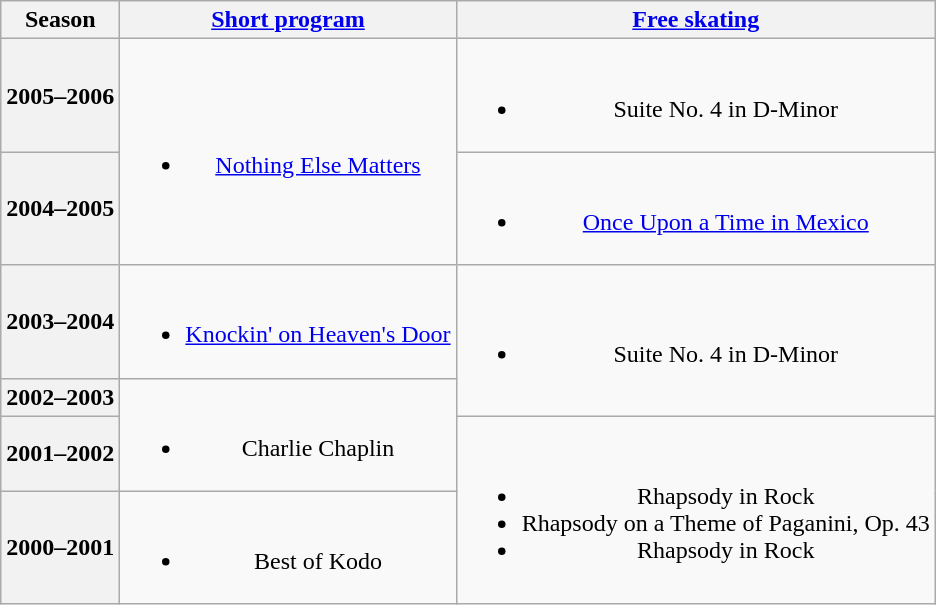<table class=wikitable style=text-align:center>
<tr>
<th>Season</th>
<th><a href='#'>Short program</a></th>
<th><a href='#'>Free skating</a></th>
</tr>
<tr>
<th>2005–2006 <br> </th>
<td rowspan="2"><br><ul><li><a href='#'>Nothing Else Matters</a> <br></li></ul></td>
<td><br><ul><li>Suite No. 4 in D-Minor <br></li></ul></td>
</tr>
<tr>
<th>2004–2005 <br> </th>
<td><br><ul><li><a href='#'>Once Upon a Time in Mexico</a> <br></li></ul></td>
</tr>
<tr>
<th>2003–2004 <br> </th>
<td><br><ul><li><a href='#'>Knockin' on Heaven's Door</a> <br></li></ul></td>
<td rowspan="2"><br><ul><li>Suite No. 4 in D-Minor <br></li></ul></td>
</tr>
<tr>
<th>2002–2003 <br> </th>
<td rowspan="2"><br><ul><li>Charlie Chaplin <br></li></ul></td>
</tr>
<tr>
<th>2001–2002 <br> </th>
<td rowspan="2"><br><ul><li>Rhapsody in Rock <br></li><li>Rhapsody on a Theme of Paganini, Op. 43 <br></li><li>Rhapsody in Rock <br></li></ul></td>
</tr>
<tr>
<th>2000–2001 <br> </th>
<td><br><ul><li>Best of Kodo <br></li></ul></td>
</tr>
</table>
